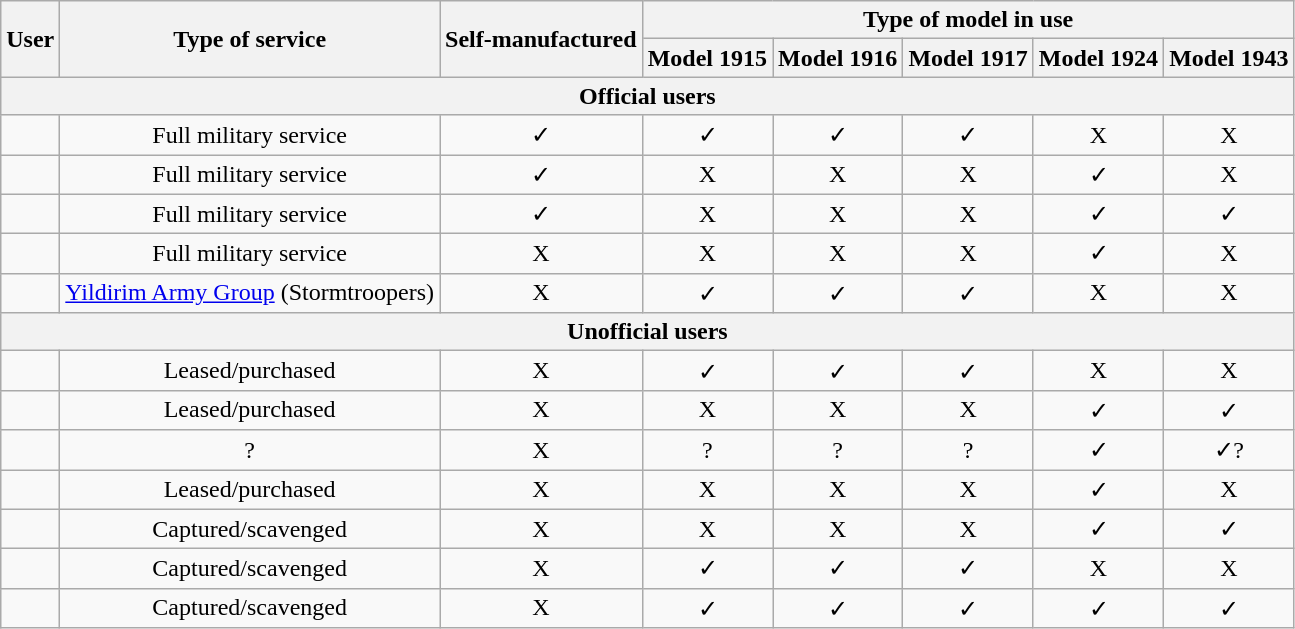<table class="wikitable">
<tr>
<th rowspan=2>User</th>
<th rowspan=2>Type of service</th>
<th rowspan=2>Self-manufactured</th>
<th colspan=5>Type of model in use</th>
</tr>
<tr>
<th>Model 1915</th>
<th>Model 1916</th>
<th>Model 1917</th>
<th>Model 1924</th>
<th>Model 1943</th>
</tr>
<tr>
<th colspan=8>Official users</th>
</tr>
<tr>
<td></td>
<td style="text-align:center">Full military service</td>
<td style="text-align:center">✓</td>
<td style="text-align:center">✓</td>
<td style="text-align:center">✓</td>
<td style="text-align:center">✓</td>
<td style="text-align:center">X</td>
<td style="text-align:center">X</td>
</tr>
<tr>
<td></td>
<td style="text-align:center">Full military service</td>
<td style="text-align:center">✓</td>
<td style="text-align:center">X</td>
<td style="text-align:center">X</td>
<td style="text-align:center">X</td>
<td style="text-align:center">✓</td>
<td style="text-align:center">X</td>
</tr>
<tr>
<td></td>
<td style="text-align:center">Full military service</td>
<td style="text-align:center">✓</td>
<td style="text-align:center">X</td>
<td style="text-align:center">X</td>
<td style="text-align:center">X</td>
<td style="text-align:center">✓</td>
<td style="text-align:center">✓</td>
</tr>
<tr>
<td></td>
<td style="text-align:center">Full military service</td>
<td style="text-align:center">X</td>
<td style="text-align:center">X</td>
<td style="text-align:center">X</td>
<td style="text-align:center">X</td>
<td style="text-align:center">✓</td>
<td style="text-align:center">X</td>
</tr>
<tr>
<td></td>
<td style="text-align:center"><a href='#'>Yildirim Army Group</a> (Stormtroopers)</td>
<td style="text-align:center">X</td>
<td style="text-align:center">✓</td>
<td style="text-align:center">✓</td>
<td style="text-align:center">✓</td>
<td style="text-align:center">X</td>
<td style="text-align:center">X</td>
</tr>
<tr>
<th colspan=10>Unofficial users</th>
</tr>
<tr>
<td></td>
<td style="text-align:center">Leased/purchased</td>
<td style="text-align:center">X</td>
<td style="text-align:center">✓</td>
<td style="text-align:center">✓</td>
<td style="text-align:center">✓</td>
<td style="text-align:center">X</td>
<td style="text-align:center">X</td>
</tr>
<tr>
<td></td>
<td style="text-align:center">Leased/purchased</td>
<td style="text-align:center">X</td>
<td style="text-align:center">X</td>
<td style="text-align:center">X</td>
<td style="text-align:center">X</td>
<td style="text-align:center">✓</td>
<td style="text-align:center">✓</td>
</tr>
<tr>
<td> </td>
<td style="text-align:center">?</td>
<td style="text-align:center">X</td>
<td style="text-align:center">?</td>
<td style="text-align:center">?</td>
<td style="text-align:center">?</td>
<td style="text-align:center">✓</td>
<td style="text-align:center">✓?</td>
</tr>
<tr>
<td></td>
<td style="text-align:center">Leased/purchased</td>
<td style="text-align:center">X</td>
<td style="text-align:center">X</td>
<td style="text-align:center">X</td>
<td style="text-align:center">X</td>
<td style="text-align:center">✓</td>
<td style="text-align:center">X</td>
</tr>
<tr>
<td></td>
<td style="text-align:center">Captured/scavenged</td>
<td style="text-align:center">X</td>
<td style="text-align:center">X</td>
<td style="text-align:center">X</td>
<td style="text-align:center">X</td>
<td style="text-align:center">✓</td>
<td style="text-align:center">✓</td>
</tr>
<tr>
<td></td>
<td style="text-align:center">Captured/scavenged</td>
<td style="text-align:center">X</td>
<td style="text-align:center">✓</td>
<td style="text-align:center">✓</td>
<td style="text-align:center">✓</td>
<td style="text-align:center">X</td>
<td style="text-align:center">X</td>
</tr>
<tr>
<td></td>
<td style="text-align:center">Captured/scavenged</td>
<td style="text-align:center">X</td>
<td style="text-align:center">✓</td>
<td style="text-align:center">✓</td>
<td style="text-align:center">✓</td>
<td style="text-align:center">✓</td>
<td style="text-align:center">✓</td>
</tr>
</table>
